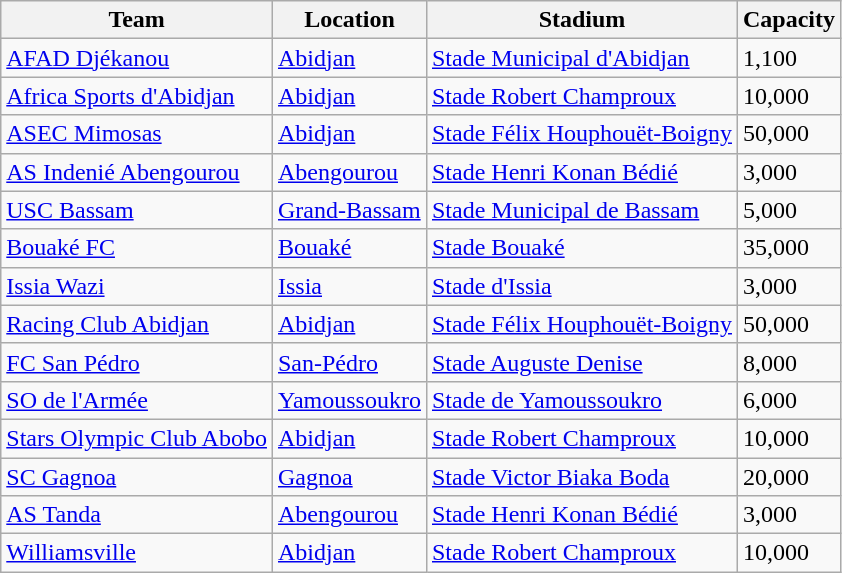<table class="wikitable sortable">
<tr>
<th>Team</th>
<th>Location</th>
<th>Stadium</th>
<th>Capacity</th>
</tr>
<tr>
<td><a href='#'>AFAD Djékanou</a></td>
<td><a href='#'>Abidjan</a></td>
<td><a href='#'>Stade Municipal d'Abidjan</a></td>
<td>1,100</td>
</tr>
<tr>
<td><a href='#'>Africa Sports d'Abidjan</a></td>
<td><a href='#'>Abidjan</a></td>
<td><a href='#'>Stade Robert Champroux</a></td>
<td>10,000</td>
</tr>
<tr>
<td><a href='#'>ASEC Mimosas</a></td>
<td><a href='#'>Abidjan</a></td>
<td><a href='#'>Stade Félix Houphouët-Boigny</a></td>
<td>50,000</td>
</tr>
<tr>
<td><a href='#'>AS Indenié Abengourou</a></td>
<td><a href='#'>Abengourou</a></td>
<td><a href='#'>Stade Henri Konan Bédié</a></td>
<td>3,000</td>
</tr>
<tr>
<td><a href='#'>USC Bassam</a></td>
<td><a href='#'>Grand-Bassam</a></td>
<td><a href='#'>Stade Municipal de Bassam</a></td>
<td>5,000</td>
</tr>
<tr>
<td><a href='#'>Bouaké FC</a></td>
<td><a href='#'>Bouaké</a></td>
<td><a href='#'>Stade Bouaké</a></td>
<td>35,000</td>
</tr>
<tr>
<td><a href='#'>Issia Wazi</a></td>
<td><a href='#'>Issia</a></td>
<td><a href='#'>Stade d'Issia</a></td>
<td>3,000</td>
</tr>
<tr>
<td><a href='#'>Racing Club Abidjan</a></td>
<td><a href='#'>Abidjan</a></td>
<td><a href='#'>Stade Félix Houphouët-Boigny</a></td>
<td>50,000</td>
</tr>
<tr>
<td><a href='#'>FC San Pédro</a></td>
<td><a href='#'>San-Pédro</a></td>
<td><a href='#'>Stade Auguste Denise</a></td>
<td>8,000</td>
</tr>
<tr>
<td><a href='#'>SO de l'Armée</a></td>
<td><a href='#'>Yamoussoukro</a></td>
<td><a href='#'>Stade de Yamoussoukro</a></td>
<td>6,000</td>
</tr>
<tr>
<td><a href='#'>Stars Olympic Club Abobo</a></td>
<td><a href='#'>Abidjan</a></td>
<td><a href='#'>Stade Robert Champroux</a></td>
<td>10,000</td>
</tr>
<tr>
<td><a href='#'>SC Gagnoa</a></td>
<td><a href='#'>Gagnoa</a></td>
<td><a href='#'>Stade Victor Biaka Boda</a></td>
<td>20,000</td>
</tr>
<tr>
<td><a href='#'>AS Tanda</a></td>
<td><a href='#'>Abengourou</a></td>
<td><a href='#'>Stade Henri Konan Bédié</a></td>
<td>3,000</td>
</tr>
<tr>
<td><a href='#'>Williamsville</a></td>
<td><a href='#'>Abidjan</a></td>
<td><a href='#'>Stade Robert Champroux</a></td>
<td>10,000</td>
</tr>
</table>
